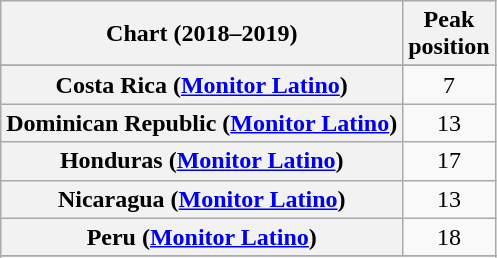<table class="wikitable sortable plainrowheaders" style="text-align:center">
<tr>
<th scope="col">Chart (2018–2019)</th>
<th scope="col">Peak<br>position</th>
</tr>
<tr>
</tr>
<tr>
<th scope="row">Costa Rica (<a href='#'>Monitor Latino</a>)</th>
<td>7</td>
</tr>
<tr>
<th scope="row">Dominican Republic (<a href='#'>Monitor Latino</a>)</th>
<td>13</td>
</tr>
<tr>
<th scope="row">Honduras (<a href='#'>Monitor Latino</a>)</th>
<td>17</td>
</tr>
<tr>
<th scope="row">Nicaragua (<a href='#'>Monitor Latino</a>)</th>
<td>13</td>
</tr>
<tr>
<th scope="row">Peru (<a href='#'>Monitor Latino</a>)</th>
<td>18</td>
</tr>
<tr>
</tr>
<tr>
</tr>
</table>
